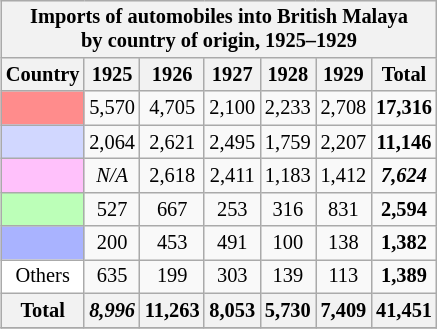<table class="wikitable" style="text-align: center; font-size:85%;" align="right">
<tr>
<th colspan="7">Imports of automobiles into British Malaya<br> by country of origin, 1925–1929</th>
</tr>
<tr>
<th>Country</th>
<th>1925</th>
<th>1926</th>
<th>1927</th>
<th>1928</th>
<th>1929</th>
<th>Total</th>
</tr>
<tr>
<td style="background: #FF8C8C"></td>
<td>5,570</td>
<td>4,705</td>
<td>2,100</td>
<td>2,233</td>
<td>2,708</td>
<td><strong>17,316</strong></td>
</tr>
<tr>
<td style="background: #D1D7FF"></td>
<td>2,064</td>
<td>2,621</td>
<td>2,495</td>
<td>1,759</td>
<td>2,207</td>
<td><strong>11,146</strong></td>
</tr>
<tr>
<td style="background: #FFC1FB"></td>
<td><em>N/A</em></td>
<td>2,618</td>
<td>2,411</td>
<td>1,183</td>
<td>1,412</td>
<td><strong><em>7,624</em></strong></td>
</tr>
<tr>
<td style="background: #BCFFB8"></td>
<td>527</td>
<td>667</td>
<td>253</td>
<td>316</td>
<td>831</td>
<td><strong>2,594</strong></td>
</tr>
<tr>
<td style="background: #A9B3FF"></td>
<td>200</td>
<td>453</td>
<td>491</td>
<td>100</td>
<td>138</td>
<td><strong>1,382</strong></td>
</tr>
<tr>
<td style="background: #FFFFFF">Others</td>
<td>635</td>
<td>199</td>
<td>303</td>
<td>139</td>
<td>113</td>
<td><strong>1,389</strong></td>
</tr>
<tr>
<th>Total</th>
<th><em>8,996</em></th>
<th>11,263</th>
<th>8,053</th>
<th>5,730</th>
<th>7,409</th>
<th>41,451</th>
</tr>
<tr>
</tr>
</table>
